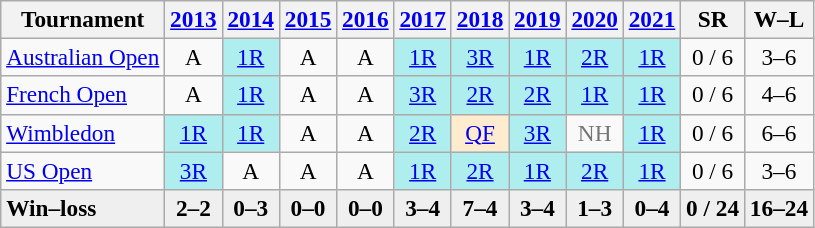<table class=wikitable style=text-align:center;font-size:97%>
<tr>
<th>Tournament</th>
<th><a href='#'>2013</a></th>
<th><a href='#'>2014</a></th>
<th><a href='#'>2015</a></th>
<th><a href='#'>2016</a></th>
<th><a href='#'>2017</a></th>
<th><a href='#'>2018</a></th>
<th><a href='#'>2019</a></th>
<th><a href='#'>2020</a></th>
<th><a href='#'>2021</a></th>
<th>SR</th>
<th>W–L</th>
</tr>
<tr>
<td align=left><a href='#'>Australian Open</a></td>
<td>A</td>
<td bgcolor=afeeee><a href='#'>1R</a></td>
<td>A</td>
<td>A</td>
<td bgcolor=afeeee><a href='#'>1R</a></td>
<td bgcolor=afeeee><a href='#'>3R</a></td>
<td bgcolor=afeeee><a href='#'>1R</a></td>
<td bgcolor=afeeee><a href='#'>2R</a></td>
<td bgcolor=afeeee><a href='#'>1R</a></td>
<td>0 / 6</td>
<td>3–6</td>
</tr>
<tr>
<td align=left><a href='#'>French Open</a></td>
<td>A</td>
<td bgcolor=afeeee><a href='#'>1R</a></td>
<td>A</td>
<td>A</td>
<td bgcolor=afeeee><a href='#'>3R</a></td>
<td bgcolor=afeeee><a href='#'>2R</a></td>
<td bgcolor=afeeee><a href='#'>2R</a></td>
<td bgcolor=afeeee><a href='#'>1R</a></td>
<td bgcolor=afeeee><a href='#'>1R</a></td>
<td>0 / 6</td>
<td>4–6</td>
</tr>
<tr>
<td align=left><a href='#'>Wimbledon</a></td>
<td bgcolor=afeeee><a href='#'>1R</a></td>
<td bgcolor=afeeee><a href='#'>1R</a></td>
<td>A</td>
<td>A</td>
<td bgcolor=afeeee><a href='#'>2R</a></td>
<td bgcolor=ffebcd><a href='#'>QF</a></td>
<td bgcolor=afeeee><a href='#'>3R</a></td>
<td style=color:#767676>NH</td>
<td bgcolor=afeeee><a href='#'>1R</a></td>
<td>0 / 6</td>
<td>6–6</td>
</tr>
<tr>
<td align=left><a href='#'>US Open</a></td>
<td bgcolor=afeeee><a href='#'>3R</a></td>
<td>A</td>
<td>A</td>
<td>A</td>
<td bgcolor=afeeee><a href='#'>1R</a></td>
<td bgcolor=afeeee><a href='#'>2R</a></td>
<td bgcolor=afeeee><a href='#'>1R</a></td>
<td bgcolor=afeeee><a href='#'>2R</a></td>
<td bgcolor=afeeee><a href='#'>1R</a></td>
<td>0 / 6</td>
<td>3–6</td>
</tr>
<tr style="font-weight:bold; background:#efefef;">
<td style=text-align:left>Win–loss</td>
<td>2–2</td>
<td>0–3</td>
<td>0–0</td>
<td>0–0</td>
<td>3–4</td>
<td>7–4</td>
<td>3–4</td>
<td>1–3</td>
<td>0–4</td>
<td>0 / 24</td>
<td>16–24</td>
</tr>
</table>
